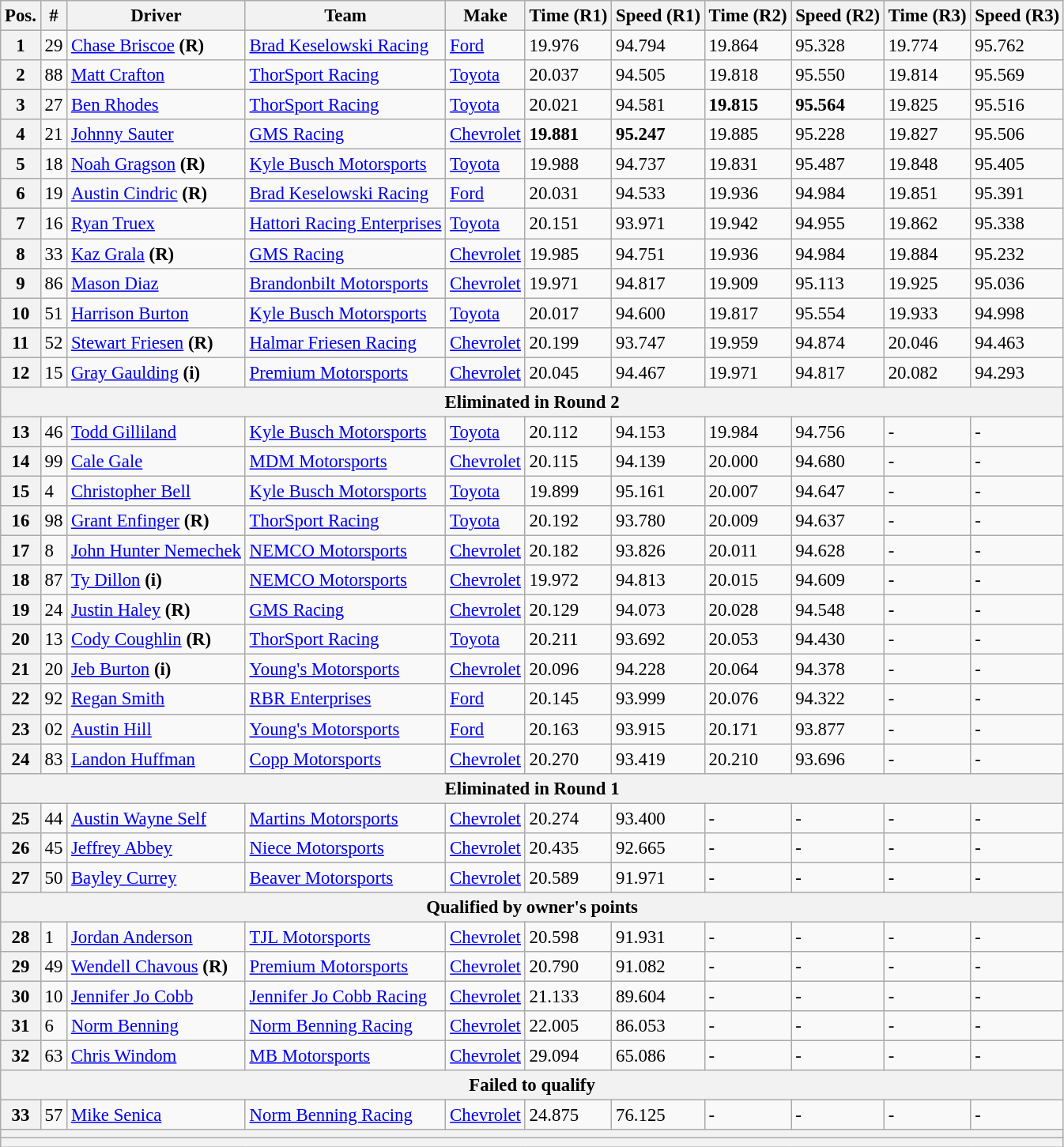<table class="wikitable" style="font-size: 95%;">
<tr>
<th>Pos.</th>
<th>#</th>
<th>Driver</th>
<th>Team</th>
<th>Make</th>
<th>Time (R1)</th>
<th>Speed (R1)</th>
<th>Time (R2)</th>
<th>Speed (R2)</th>
<th>Time (R3)</th>
<th>Speed (R3)</th>
</tr>
<tr>
<th>1</th>
<td>29</td>
<td><a href='#'>Chase Briscoe</a> <strong>(R)</strong></td>
<td><a href='#'>Brad Keselowski Racing</a></td>
<td><a href='#'>Ford</a></td>
<td>19.976</td>
<td>94.794</td>
<td>19.864</td>
<td>95.328</td>
<td>19.774</td>
<td>95.762</td>
</tr>
<tr>
<th>2</th>
<td>88</td>
<td><a href='#'>Matt Crafton</a></td>
<td><a href='#'>ThorSport Racing</a></td>
<td><a href='#'>Toyota</a></td>
<td>20.037</td>
<td>94.505</td>
<td>19.818</td>
<td>95.550</td>
<td>19.814</td>
<td>95.569</td>
</tr>
<tr>
<th>3</th>
<td>27</td>
<td><a href='#'>Ben Rhodes</a></td>
<td><a href='#'>ThorSport Racing</a></td>
<td><a href='#'>Toyota</a></td>
<td>20.021</td>
<td>94.581</td>
<td><strong>19.815</strong></td>
<td><strong>95.564</strong></td>
<td>19.825</td>
<td>95.516</td>
</tr>
<tr>
<th>4</th>
<td>21</td>
<td><a href='#'>Johnny Sauter</a></td>
<td><a href='#'>GMS Racing</a></td>
<td><a href='#'>Chevrolet</a></td>
<td><strong>19.881</strong></td>
<td><strong>95.247</strong></td>
<td>19.885</td>
<td>95.228</td>
<td>19.827</td>
<td>95.506</td>
</tr>
<tr>
<th>5</th>
<td>18</td>
<td><a href='#'>Noah Gragson</a> <strong>(R)</strong></td>
<td><a href='#'>Kyle Busch Motorsports</a></td>
<td><a href='#'>Toyota</a></td>
<td>19.988</td>
<td>94.737</td>
<td>19.831</td>
<td>95.487</td>
<td>19.848</td>
<td>95.405</td>
</tr>
<tr>
<th>6</th>
<td>19</td>
<td><a href='#'>Austin Cindric</a> <strong>(R)</strong></td>
<td><a href='#'>Brad Keselowski Racing</a></td>
<td><a href='#'>Ford</a></td>
<td>20.031</td>
<td>94.533</td>
<td>19.936</td>
<td>94.984</td>
<td>19.851</td>
<td>95.391</td>
</tr>
<tr>
<th>7</th>
<td>16</td>
<td><a href='#'>Ryan Truex</a></td>
<td><a href='#'>Hattori Racing Enterprises</a></td>
<td><a href='#'>Toyota</a></td>
<td>20.151</td>
<td>93.971</td>
<td>19.942</td>
<td>94.955</td>
<td>19.862</td>
<td>95.338</td>
</tr>
<tr>
<th>8</th>
<td>33</td>
<td><a href='#'>Kaz Grala</a> <strong>(R)</strong></td>
<td><a href='#'>GMS Racing</a></td>
<td><a href='#'>Chevrolet</a></td>
<td>19.985</td>
<td>94.751</td>
<td>19.936</td>
<td>94.984</td>
<td>19.884</td>
<td>95.232</td>
</tr>
<tr>
<th>9</th>
<td>86</td>
<td><a href='#'>Mason Diaz</a></td>
<td><a href='#'>Brandonbilt Motorsports</a></td>
<td><a href='#'>Chevrolet</a></td>
<td>19.971</td>
<td>94.817</td>
<td>19.909</td>
<td>95.113</td>
<td>19.925</td>
<td>95.036</td>
</tr>
<tr>
<th>10</th>
<td>51</td>
<td><a href='#'>Harrison Burton</a></td>
<td><a href='#'>Kyle Busch Motorsports</a></td>
<td><a href='#'>Toyota</a></td>
<td>20.017</td>
<td>94.600</td>
<td>19.817</td>
<td>95.554</td>
<td>19.933</td>
<td>94.998</td>
</tr>
<tr>
<th>11</th>
<td>52</td>
<td><a href='#'>Stewart Friesen</a> <strong>(R)</strong></td>
<td><a href='#'>Halmar Friesen Racing</a></td>
<td><a href='#'>Chevrolet</a></td>
<td>20.199</td>
<td>93.747</td>
<td>19.959</td>
<td>94.874</td>
<td>20.046</td>
<td>94.463</td>
</tr>
<tr>
<th>12</th>
<td>15</td>
<td><a href='#'>Gray Gaulding</a> <strong>(i)</strong></td>
<td><a href='#'>Premium Motorsports</a></td>
<td><a href='#'>Chevrolet</a></td>
<td>20.045</td>
<td>94.467</td>
<td>19.971</td>
<td>94.817</td>
<td>20.082</td>
<td>94.293</td>
</tr>
<tr>
<th colspan="11">Eliminated in Round 2</th>
</tr>
<tr>
<th>13</th>
<td>46</td>
<td><a href='#'>Todd Gilliland</a></td>
<td><a href='#'>Kyle Busch Motorsports</a></td>
<td><a href='#'>Toyota</a></td>
<td>20.112</td>
<td>94.153</td>
<td>19.984</td>
<td>94.756</td>
<td>-</td>
<td>-</td>
</tr>
<tr>
<th>14</th>
<td>99</td>
<td><a href='#'>Cale Gale</a></td>
<td><a href='#'>MDM Motorsports</a></td>
<td><a href='#'>Chevrolet</a></td>
<td>20.115</td>
<td>94.139</td>
<td>20.000</td>
<td>94.680</td>
<td>-</td>
<td>-</td>
</tr>
<tr>
<th>15</th>
<td>4</td>
<td><a href='#'>Christopher Bell</a></td>
<td><a href='#'>Kyle Busch Motorsports</a></td>
<td><a href='#'>Toyota</a></td>
<td>19.899</td>
<td>95.161</td>
<td>20.007</td>
<td>94.647</td>
<td>-</td>
<td>-</td>
</tr>
<tr>
<th>16</th>
<td>98</td>
<td><a href='#'>Grant Enfinger</a> <strong>(R)</strong></td>
<td><a href='#'>ThorSport Racing</a></td>
<td><a href='#'>Toyota</a></td>
<td>20.192</td>
<td>93.780</td>
<td>20.009</td>
<td>94.637</td>
<td>-</td>
<td>-</td>
</tr>
<tr>
<th>17</th>
<td>8</td>
<td><a href='#'>John Hunter Nemechek</a></td>
<td><a href='#'>NEMCO Motorsports</a></td>
<td><a href='#'>Chevrolet</a></td>
<td>20.182</td>
<td>93.826</td>
<td>20.011</td>
<td>94.628</td>
<td>-</td>
<td>-</td>
</tr>
<tr>
<th>18</th>
<td>87</td>
<td><a href='#'>Ty Dillon</a> <strong>(i)</strong></td>
<td><a href='#'>NEMCO Motorsports</a></td>
<td><a href='#'>Chevrolet</a></td>
<td>19.972</td>
<td>94.813</td>
<td>20.015</td>
<td>94.609</td>
<td>-</td>
<td>-</td>
</tr>
<tr>
<th>19</th>
<td>24</td>
<td><a href='#'>Justin Haley</a> <strong>(R)</strong></td>
<td><a href='#'>GMS Racing</a></td>
<td><a href='#'>Chevrolet</a></td>
<td>20.129</td>
<td>94.073</td>
<td>20.028</td>
<td>94.548</td>
<td>-</td>
<td>-</td>
</tr>
<tr>
<th>20</th>
<td>13</td>
<td><a href='#'>Cody Coughlin</a> <strong>(R)</strong></td>
<td><a href='#'>ThorSport Racing</a></td>
<td><a href='#'>Toyota</a></td>
<td>20.211</td>
<td>93.692</td>
<td>20.053</td>
<td>94.430</td>
<td>-</td>
<td>-</td>
</tr>
<tr>
<th>21</th>
<td>20</td>
<td><a href='#'>Jeb Burton</a> <strong>(i)</strong></td>
<td><a href='#'>Young's Motorsports</a></td>
<td><a href='#'>Chevrolet</a></td>
<td>20.096</td>
<td>94.228</td>
<td>20.064</td>
<td>94.378</td>
<td>-</td>
<td>-</td>
</tr>
<tr>
<th>22</th>
<td>92</td>
<td><a href='#'>Regan Smith</a></td>
<td><a href='#'>RBR Enterprises</a></td>
<td><a href='#'>Ford</a></td>
<td>20.145</td>
<td>93.999</td>
<td>20.076</td>
<td>94.322</td>
<td>-</td>
<td>-</td>
</tr>
<tr>
<th>23</th>
<td>02</td>
<td><a href='#'>Austin Hill</a></td>
<td><a href='#'>Young's Motorsports</a></td>
<td><a href='#'>Ford</a></td>
<td>20.163</td>
<td>93.915</td>
<td>20.171</td>
<td>93.877</td>
<td>-</td>
<td>-</td>
</tr>
<tr>
<th>24</th>
<td>83</td>
<td><a href='#'>Landon Huffman</a></td>
<td><a href='#'>Copp Motorsports</a></td>
<td><a href='#'>Chevrolet</a></td>
<td>20.270</td>
<td>93.419</td>
<td>20.210</td>
<td>93.696</td>
<td>-</td>
<td>-</td>
</tr>
<tr>
<th colspan="11">Eliminated in Round 1</th>
</tr>
<tr>
<th>25</th>
<td>44</td>
<td><a href='#'>Austin Wayne Self</a></td>
<td><a href='#'>Martins Motorsports</a></td>
<td><a href='#'>Chevrolet</a></td>
<td>20.274</td>
<td>93.400</td>
<td>-</td>
<td>-</td>
<td>-</td>
<td>-</td>
</tr>
<tr>
<th>26</th>
<td>45</td>
<td><a href='#'>Jeffrey Abbey</a></td>
<td><a href='#'>Niece Motorsports</a></td>
<td><a href='#'>Chevrolet</a></td>
<td>20.435</td>
<td>92.665</td>
<td>-</td>
<td>-</td>
<td>-</td>
<td>-</td>
</tr>
<tr>
<th>27</th>
<td>50</td>
<td><a href='#'>Bayley Currey</a></td>
<td><a href='#'>Beaver Motorsports</a></td>
<td><a href='#'>Chevrolet</a></td>
<td>20.589</td>
<td>91.971</td>
<td>-</td>
<td>-</td>
<td>-</td>
<td>-</td>
</tr>
<tr>
<th colspan="11">Qualified by owner's points</th>
</tr>
<tr>
<th>28</th>
<td>1</td>
<td><a href='#'>Jordan Anderson</a></td>
<td><a href='#'>TJL Motorsports</a></td>
<td><a href='#'>Chevrolet</a></td>
<td>20.598</td>
<td>91.931</td>
<td>-</td>
<td>-</td>
<td>-</td>
<td>-</td>
</tr>
<tr>
<th>29</th>
<td>49</td>
<td><a href='#'>Wendell Chavous</a> <strong>(R)</strong></td>
<td><a href='#'>Premium Motorsports</a></td>
<td><a href='#'>Chevrolet</a></td>
<td>20.790</td>
<td>91.082</td>
<td>-</td>
<td>-</td>
<td>-</td>
<td>-</td>
</tr>
<tr>
<th>30</th>
<td>10</td>
<td><a href='#'>Jennifer Jo Cobb</a></td>
<td><a href='#'>Jennifer Jo Cobb Racing</a></td>
<td><a href='#'>Chevrolet</a></td>
<td>21.133</td>
<td>89.604</td>
<td>-</td>
<td>-</td>
<td>-</td>
<td>-</td>
</tr>
<tr>
<th>31</th>
<td>6</td>
<td><a href='#'>Norm Benning</a></td>
<td><a href='#'>Norm Benning Racing</a></td>
<td><a href='#'>Chevrolet</a></td>
<td>22.005</td>
<td>86.053</td>
<td>-</td>
<td>-</td>
<td>-</td>
<td>-</td>
</tr>
<tr>
<th>32</th>
<td>63</td>
<td><a href='#'>Chris Windom</a></td>
<td><a href='#'>MB Motorsports</a></td>
<td><a href='#'>Chevrolet</a></td>
<td>29.094</td>
<td>65.086</td>
<td>-</td>
<td>-</td>
<td>-</td>
<td>-</td>
</tr>
<tr>
<th colspan="11">Failed to qualify</th>
</tr>
<tr>
<th>33</th>
<td>57</td>
<td><a href='#'>Mike Senica</a></td>
<td><a href='#'>Norm Benning Racing</a></td>
<td><a href='#'>Chevrolet</a></td>
<td>24.875</td>
<td>76.125</td>
<td>-</td>
<td>-</td>
<td>-</td>
<td>-</td>
</tr>
<tr>
<th colspan="11"></th>
</tr>
<tr>
<th colspan="11"></th>
</tr>
</table>
